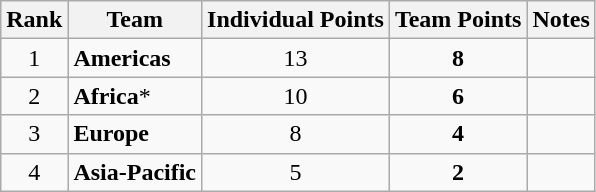<table class="wikitable sortable" style="text-align:center">
<tr>
<th>Rank</th>
<th>Team</th>
<th>Individual Points</th>
<th>Team Points</th>
<th>Notes</th>
</tr>
<tr>
<td>1</td>
<td align="left"><strong>Americas</strong></td>
<td>13</td>
<td><strong>8</strong></td>
<td></td>
</tr>
<tr>
<td>2</td>
<td align="left"><strong>Africa</strong>*</td>
<td>10</td>
<td><strong>6</strong></td>
<td></td>
</tr>
<tr>
<td>3</td>
<td align="left"><strong>Europe</strong></td>
<td>8</td>
<td><strong>4</strong></td>
<td></td>
</tr>
<tr>
<td>4</td>
<td align="left"><strong>Asia-Pacific</strong></td>
<td>5</td>
<td><strong>2</strong></td>
<td></td>
</tr>
</table>
